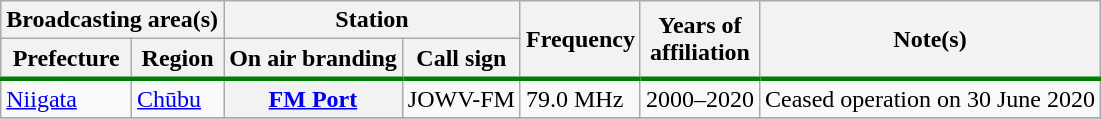<table class="wikitable sortable">
<tr>
<th colspan="2">Broadcasting area(s)</th>
<th colspan="2">Station</th>
<th rowspan="2" style="border-bottom:3px solid green;">Frequency</th>
<th rowspan="2" style="border-bottom:3px solid green;">Years of<br>affiliation</th>
<th rowspan="2" style="border-bottom:3px solid green;">Note(s)</th>
</tr>
<tr>
<th style="border-bottom:3px solid green;">Prefecture</th>
<th style="border-bottom:3px solid green;">Region</th>
<th style="border-bottom:3px solid green;">On air branding</th>
<th style="border-bottom:3px solid green;">Call sign</th>
</tr>
<tr>
<td><a href='#'>Niigata</a></td>
<td><a href='#'>Chūbu</a></td>
<th><a href='#'>FM Port</a></th>
<td>JOWV-FM</td>
<td>79.0 MHz</td>
<td>2000–2020</td>
<td>Ceased operation on 30 June 2020</td>
</tr>
<tr>
</tr>
</table>
